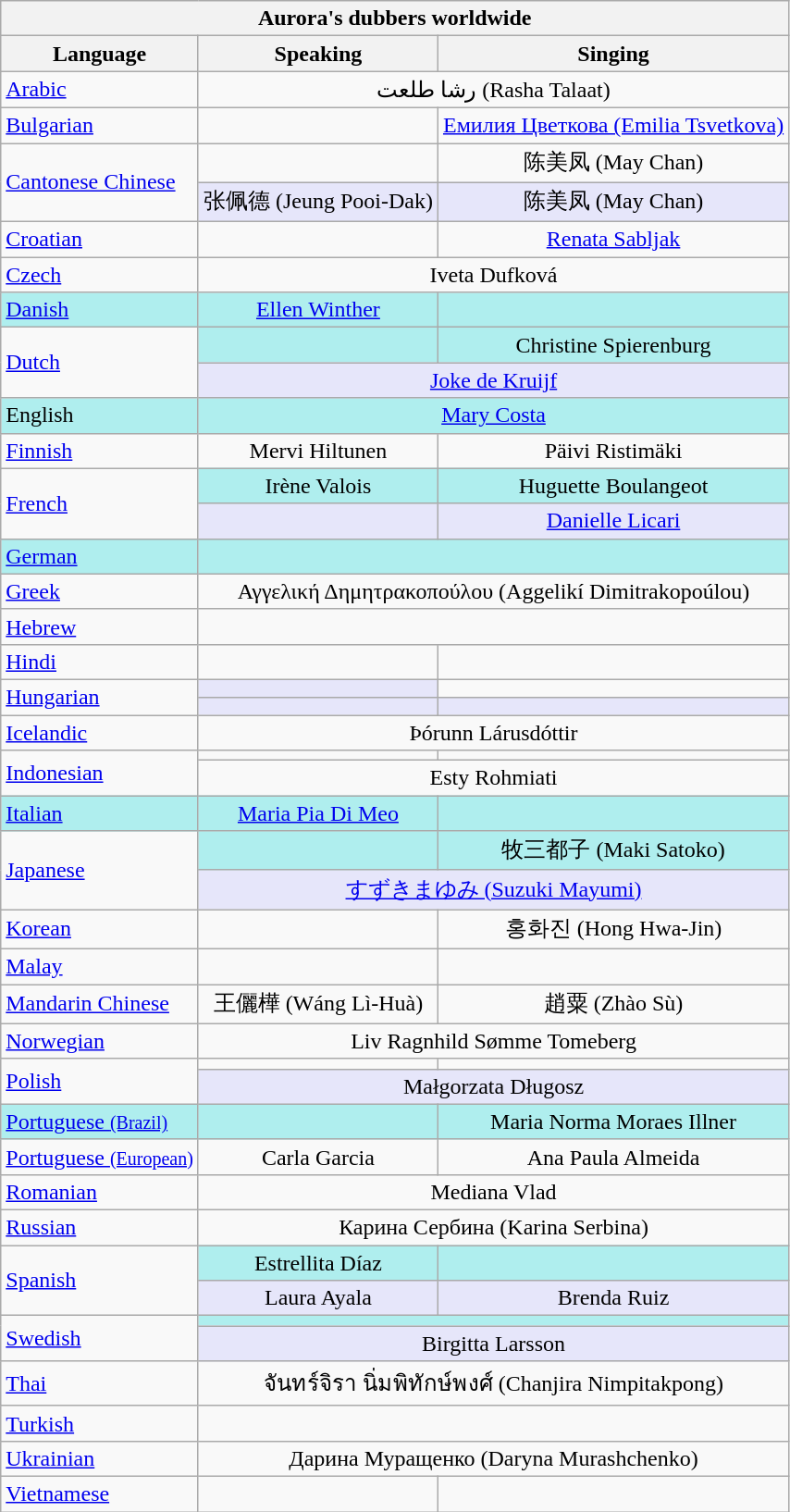<table class="wikitable collapsible collapsed">
<tr>
<th colspan="3">Aurora's dubbers worldwide</th>
</tr>
<tr>
<th>Language</th>
<th>Speaking</th>
<th>Singing</th>
</tr>
<tr>
<td><a href='#'>Arabic</a></td>
<td colspan="2" align="center">رشا طلعت (Rasha Talaat)</td>
</tr>
<tr>
<td><a href='#'>Bulgarian</a></td>
<td align="center"></td>
<td align="center"><a href='#'>Емилия Цветкова (Emilia Tsvetkova)</a></td>
</tr>
<tr>
<td rowspan="2"><a href='#'>Cantonese Chinese</a></td>
<td align="center"></td>
<td align="center">陈美凤 (May Chan)</td>
</tr>
<tr>
<td align="center" style="background:Lavender">张佩德 (Jeung Pooi-Dak)</td>
<td align="center" style="background:Lavender">陈美凤 (May Chan)</td>
</tr>
<tr>
<td><a href='#'>Croatian</a></td>
<td align="center"></td>
<td align="center"><a href='#'>Renata Sabljak</a></td>
</tr>
<tr>
<td><a href='#'>Czech</a></td>
<td colspan="2" align="center">Iveta Dufková</td>
</tr>
<tr>
<td style="background:PaleTurquoise"><a href='#'>Danish</a></td>
<td style="background:PaleTurquoise" align="center"><a href='#'>Ellen Winther</a></td>
<td style="background:PaleTurquoise" align="center"></td>
</tr>
<tr>
<td rowspan="2"><a href='#'>Dutch</a></td>
<td style="background:PaleTurquoise" align="center"></td>
<td style="background:PaleTurquoise" align="center">Christine Spierenburg</td>
</tr>
<tr>
<td colspan="2" align="center" style="background:Lavender"><a href='#'>Joke de Kruijf</a></td>
</tr>
<tr>
<td style="background:PaleTurquoise">English</td>
<td style="background:PaleTurquoise" colspan="2" align="center"><a href='#'>Mary Costa</a></td>
</tr>
<tr>
<td><a href='#'>Finnish</a></td>
<td align="center">Mervi Hiltunen</td>
<td align="center">Päivi Ristimäki</td>
</tr>
<tr>
<td rowspan="2"><a href='#'>French</a></td>
<td style="background:PaleTurquoise" align="center">Irène Valois</td>
<td style="background:PaleTurquoise" align="center">Huguette Boulangeot</td>
</tr>
<tr>
<td align="center" style="background:Lavender"></td>
<td align="center" style="background:Lavender"><a href='#'>Danielle Licari</a></td>
</tr>
<tr>
<td style="background:PaleTurquoise"><a href='#'>German</a></td>
<td style="background:PaleTurquoise" colspan="2" align="center"></td>
</tr>
<tr>
<td><a href='#'>Greek</a></td>
<td colspan="2" align="center">Αγγελική Δημητρακοπούλου (Aggelikí Dimitrakopoúlou)</td>
</tr>
<tr>
<td><a href='#'>Hebrew</a></td>
<td colspan="2" align="center"></td>
</tr>
<tr>
<td><a href='#'>Hindi</a></td>
<td></td>
<td></td>
</tr>
<tr>
<td rowspan="2"><a href='#'>Hungarian</a></td>
<td align="center" style="background:Lavender"></td>
</tr>
<tr>
<td align="center" style="background:Lavender"></td>
<td align="center" style="background:Lavender"></td>
</tr>
<tr>
<td><a href='#'>Icelandic</a></td>
<td colspan="2" align="center">Þórunn Lárusdóttir</td>
</tr>
<tr>
<td rowspan="2"><a href='#'>Indonesian</a></td>
<td></td>
<td></td>
</tr>
<tr>
<td colspan="2" align="center">Esty Rohmiati</td>
</tr>
<tr>
<td style="background:PaleTurquoise"><a href='#'>Italian</a></td>
<td style="background:PaleTurquoise" align="center"><a href='#'>Maria Pia Di Meo</a></td>
<td style="background:PaleTurquoise" align="center"></td>
</tr>
<tr>
<td rowspan="2"><a href='#'>Japanese</a></td>
<td style="background:PaleTurquoise" align="center"></td>
<td style="background:PaleTurquoise" align="center">牧三都子 (Maki Satoko)</td>
</tr>
<tr>
<td colspan="2" align="center" style="background:Lavender"><a href='#'>すずきまゆみ (Suzuki Mayumi)</a></td>
</tr>
<tr>
<td><a href='#'>Korean</a></td>
<td align="center"></td>
<td align="center">홍화진 (Hong Hwa-Jin)</td>
</tr>
<tr>
<td><a href='#'>Malay</a></td>
<td></td>
<td></td>
</tr>
<tr>
<td><a href='#'>Mandarin Chinese</a></td>
<td align="center">王儷樺 (Wáng Lì-Huà)</td>
<td align="center">趙粟 (Zhào Sù)</td>
</tr>
<tr>
<td><a href='#'>Norwegian</a></td>
<td colspan="2" align="center">Liv Ragnhild Sømme Tomeberg</td>
</tr>
<tr>
<td rowspan="2"><a href='#'>Polish</a></td>
<td align="center"></td>
<td align="center"></td>
</tr>
<tr>
<td colspan="2" align="center" style="background:Lavender">Małgorzata Długosz</td>
</tr>
<tr>
<td style="background:PaleTurquoise"><a href='#'>Portuguese <small>(Brazil)</small></a></td>
<td style="background:PaleTurquoise" align="center"></td>
<td style="background:PaleTurquoise" align="center">Maria Norma Moraes Illner</td>
</tr>
<tr>
<td><a href='#'>Portuguese <small>(European)</small></a></td>
<td align="center">Carla Garcia</td>
<td align="center">Ana Paula Almeida</td>
</tr>
<tr>
<td><a href='#'>Romanian</a></td>
<td colspan="2" align="center">Mediana Vlad</td>
</tr>
<tr>
<td><a href='#'>Russian</a></td>
<td colspan="2" align="center">Карина Сербина (Karina Serbina)</td>
</tr>
<tr>
<td rowspan="2"><a href='#'>Spanish</a></td>
<td style="background:PaleTurquoise" align="center">Estrellita Díaz</td>
<td style="background:PaleTurquoise" align="center"></td>
</tr>
<tr>
<td align="center" style="background:Lavender">Laura Ayala</td>
<td align="center" style="background:Lavender">Brenda Ruiz</td>
</tr>
<tr>
<td rowspan="2"><a href='#'>Swedish</a></td>
<td style="background:PaleTurquoise" colspan="2" align="center"></td>
</tr>
<tr>
<td colspan="2" align="center" style="background:Lavender">Birgitta Larsson</td>
</tr>
<tr>
<td><a href='#'>Thai</a></td>
<td colspan="2" align="center">จันทร์จิรา นิ่มพิทักษ์พงศ์ (Chanjira Nimpitakpong)</td>
</tr>
<tr>
<td><a href='#'>Turkish</a></td>
<td colspan="2" align="center"></td>
</tr>
<tr>
<td><a href='#'>Ukrainian</a></td>
<td colspan="2" align="center">Дарина Муращенко (Daryna Murashchenko)</td>
</tr>
<tr>
<td><a href='#'>Vietnamese</a></td>
<td></td>
<td></td>
</tr>
</table>
